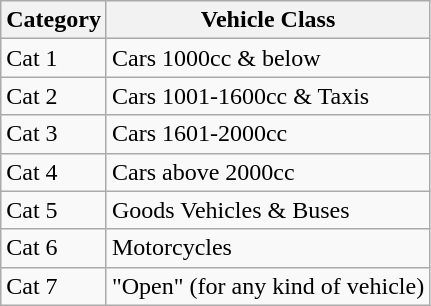<table class="wikitable">
<tr>
<th>Category</th>
<th>Vehicle Class</th>
</tr>
<tr>
<td>Cat 1</td>
<td>Cars 1000cc & below</td>
</tr>
<tr>
<td>Cat 2</td>
<td>Cars 1001-1600cc & Taxis</td>
</tr>
<tr>
<td>Cat 3</td>
<td>Cars 1601-2000cc</td>
</tr>
<tr>
<td>Cat 4</td>
<td>Cars above 2000cc</td>
</tr>
<tr>
<td>Cat 5</td>
<td>Goods Vehicles & Buses</td>
</tr>
<tr>
<td>Cat 6</td>
<td>Motorcycles</td>
</tr>
<tr>
<td>Cat 7</td>
<td>"Open" (for any kind of vehicle)</td>
</tr>
</table>
